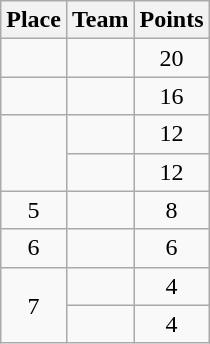<table class="wikitable" style="text-align:center; padding-bottom:0;">
<tr>
<th>Place</th>
<th style="text-align:left;">Team</th>
<th>Points</th>
</tr>
<tr>
<td></td>
<td align=left></td>
<td>20</td>
</tr>
<tr>
<td></td>
<td align=left></td>
<td>16</td>
</tr>
<tr>
<td rowspan=2></td>
<td align=left></td>
<td>12</td>
</tr>
<tr>
<td align=left></td>
<td>12</td>
</tr>
<tr>
<td>5</td>
<td align=left></td>
<td>8</td>
</tr>
<tr>
<td>6</td>
<td align=left></td>
<td>6</td>
</tr>
<tr>
<td rowspan=2>7</td>
<td align=left></td>
<td>4</td>
</tr>
<tr>
<td align=left></td>
<td>4</td>
</tr>
</table>
